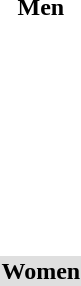<table>
<tr>
<th colspan="4">Men</th>
</tr>
<tr>
<td><br></td>
<td></td>
<td></td>
<td></td>
</tr>
<tr>
<td><br></td>
<td></td>
<td></td>
<td></td>
</tr>
<tr>
<td><br></td>
<td></td>
<td></td>
<td></td>
</tr>
<tr>
<td><br></td>
<td></td>
<td></td>
<td></td>
</tr>
<tr>
<td><br></td>
<td></td>
<td></td>
<td></td>
</tr>
<tr>
<td><br></td>
<td></td>
<td></td>
<td></td>
</tr>
<tr>
<td><br></td>
<td></td>
<td></td>
<td></td>
</tr>
<tr bgcolor="DFDFDF">
<th colspan="4">Women</th>
</tr>
<tr>
<td><br></td>
<td></td>
<td></td>
<td></td>
</tr>
<tr>
<td><br></td>
<td></td>
<td></td>
<td></td>
</tr>
<tr>
<td><br></td>
<td></td>
<td></td>
<td><br></td>
</tr>
<tr>
<td><br></td>
<td></td>
<td></td>
<td></td>
</tr>
<tr>
<td><br></td>
<td></td>
<td></td>
<td></td>
</tr>
</table>
